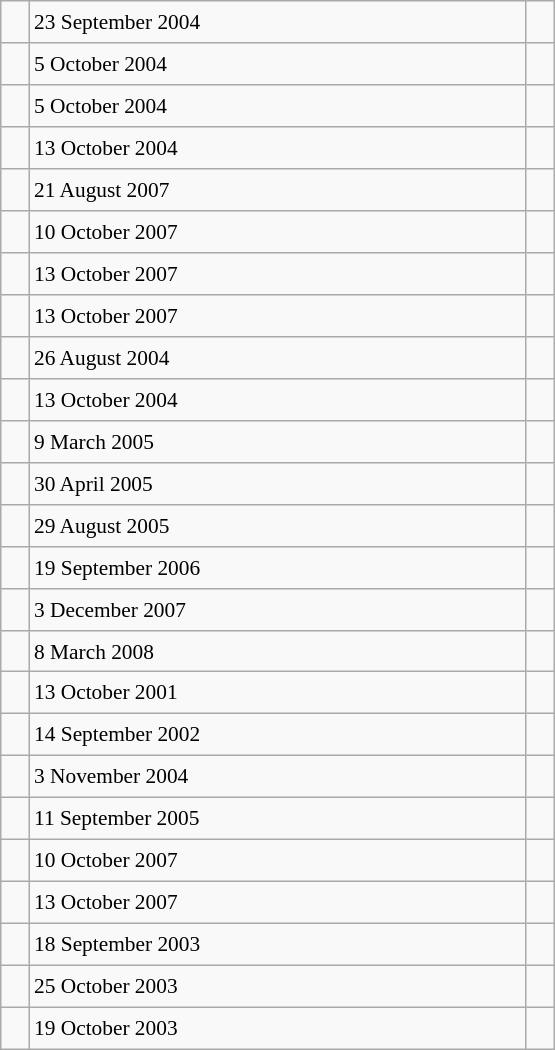<table class="wikitable" style="font-size: 89%; float: left; width: 26em; margin-right: 1em; height: 700px">
<tr>
<td></td>
<td>23 September 2004</td>
<td></td>
</tr>
<tr>
<td></td>
<td>5 October 2004</td>
<td></td>
</tr>
<tr>
<td></td>
<td>5 October 2004</td>
<td></td>
</tr>
<tr>
<td></td>
<td>13 October 2004</td>
<td></td>
</tr>
<tr>
<td></td>
<td>21 August 2007</td>
<td></td>
</tr>
<tr>
<td></td>
<td>10 October 2007</td>
<td></td>
</tr>
<tr>
<td></td>
<td>13 October 2007</td>
<td></td>
</tr>
<tr>
<td></td>
<td>13 October 2007</td>
<td></td>
</tr>
<tr>
<td></td>
<td>26 August 2004</td>
<td></td>
</tr>
<tr>
<td></td>
<td>13 October 2004</td>
<td></td>
</tr>
<tr>
<td></td>
<td>9 March 2005</td>
<td></td>
</tr>
<tr>
<td></td>
<td>30 April 2005</td>
<td></td>
</tr>
<tr>
<td></td>
<td>29 August 2005</td>
<td></td>
</tr>
<tr>
<td></td>
<td>19 September 2006</td>
<td></td>
</tr>
<tr>
<td></td>
<td>3 December 2007</td>
<td></td>
</tr>
<tr>
<td></td>
<td>8 March 2008</td>
<td></td>
</tr>
<tr>
<td></td>
<td>13 October 2001</td>
<td></td>
</tr>
<tr>
<td></td>
<td>14 September 2002</td>
<td></td>
</tr>
<tr>
<td></td>
<td>3 November 2004</td>
<td></td>
</tr>
<tr>
<td></td>
<td>11 September 2005</td>
<td></td>
</tr>
<tr>
<td></td>
<td>10 October 2007</td>
<td></td>
</tr>
<tr>
<td></td>
<td>13 October 2007</td>
<td></td>
</tr>
<tr>
<td></td>
<td>18 September 2003</td>
<td></td>
</tr>
<tr>
<td></td>
<td>25 October 2003</td>
<td></td>
</tr>
<tr>
<td></td>
<td>19 October 2003</td>
<td></td>
</tr>
</table>
